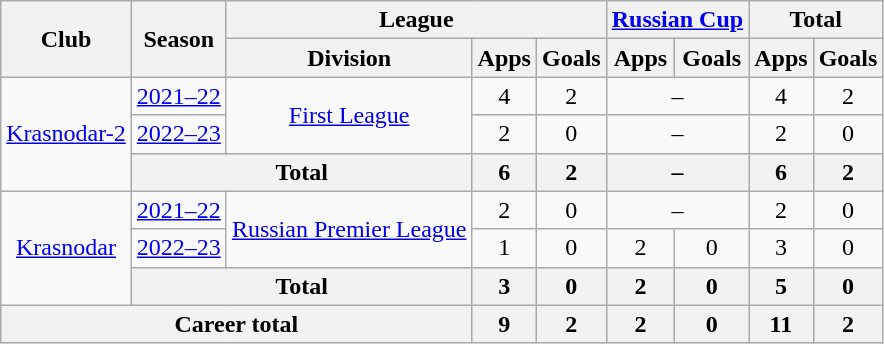<table class="wikitable" style="text-align: center;">
<tr>
<th rowspan=2>Club</th>
<th rowspan=2>Season</th>
<th colspan=3>League</th>
<th colspan=2><a href='#'>Russian Cup</a></th>
<th colspan=2>Total</th>
</tr>
<tr>
<th>Division</th>
<th>Apps</th>
<th>Goals</th>
<th>Apps</th>
<th>Goals</th>
<th>Apps</th>
<th>Goals</th>
</tr>
<tr>
<td rowspan="3"><a href='#'>Krasnodar-2</a></td>
<td><a href='#'>2021–22</a></td>
<td rowspan="2"><a href='#'>First League</a></td>
<td>4</td>
<td>2</td>
<td colspan=2>–</td>
<td>4</td>
<td>2</td>
</tr>
<tr>
<td><a href='#'>2022–23</a></td>
<td>2</td>
<td>0</td>
<td colspan=2>–</td>
<td>2</td>
<td>0</td>
</tr>
<tr>
<th colspan=2>Total</th>
<th>6</th>
<th>2</th>
<th colspan=2>–</th>
<th>6</th>
<th>2</th>
</tr>
<tr>
<td rowspan="3"><a href='#'>Krasnodar</a></td>
<td><a href='#'>2021–22</a></td>
<td rowspan="2"><a href='#'>Russian Premier League</a></td>
<td>2</td>
<td>0</td>
<td colspan=2>–</td>
<td>2</td>
<td>0</td>
</tr>
<tr>
<td><a href='#'>2022–23</a></td>
<td>1</td>
<td>0</td>
<td>2</td>
<td>0</td>
<td>3</td>
<td>0</td>
</tr>
<tr>
<th colspan=2>Total</th>
<th>3</th>
<th>0</th>
<th>2</th>
<th>0</th>
<th>5</th>
<th>0</th>
</tr>
<tr>
<th colspan=3>Career total</th>
<th>9</th>
<th>2</th>
<th>2</th>
<th>0</th>
<th>11</th>
<th>2</th>
</tr>
</table>
